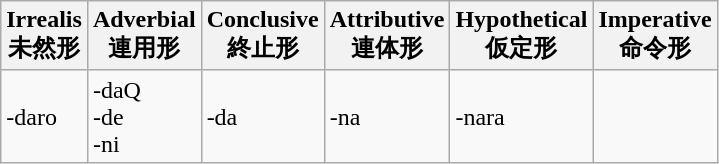<table class="wikitable">
<tr>
<th>Irrealis<br>未然形</th>
<th>Adverbial<br>連用形</th>
<th>Conclusive<br>終止形</th>
<th>Attributive<br>連体形</th>
<th>Hypothetical<br>仮定形</th>
<th>Imperative<br>命令形</th>
</tr>
<tr>
<td>-daro</td>
<td>-daQ<br>-de<br>-ni</td>
<td>-da</td>
<td>-na</td>
<td>-nara</td>
<td> </td>
</tr>
</table>
